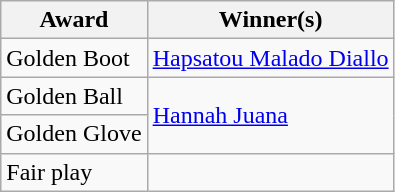<table class="wikitable">
<tr>
<th>Award</th>
<th>Winner(s)</th>
</tr>
<tr>
<td>Golden Boot</td>
<td> <a href='#'>Hapsatou Malado Diallo</a></td>
</tr>
<tr>
<td>Golden Ball</td>
<td rowspan=2> <a href='#'>Hannah Juana</a></td>
</tr>
<tr>
<td>Golden Glove</td>
</tr>
<tr>
<td>Fair play</td>
<td></td>
</tr>
</table>
